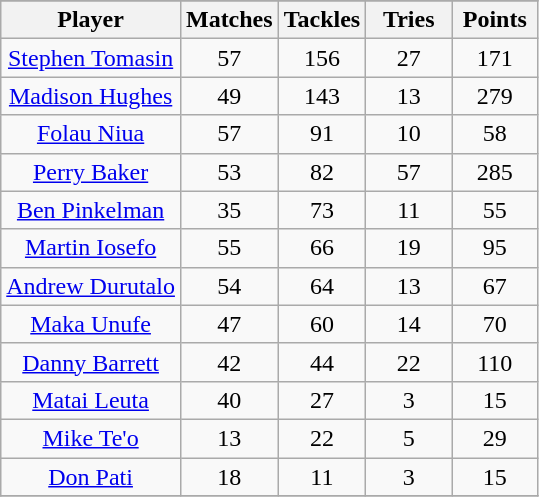<table class="wikitable sortable" style="text-align: center;">
<tr>
</tr>
<tr>
<th>Player</th>
<th>Matches</th>
<th>Tackles</th>
<th width=50>Tries</th>
<th width=50>Points</th>
</tr>
<tr>
<td><a href='#'>Stephen Tomasin</a></td>
<td>57</td>
<td>156</td>
<td>27</td>
<td>171</td>
</tr>
<tr>
<td><a href='#'>Madison Hughes</a></td>
<td>49</td>
<td>143</td>
<td>13</td>
<td>279</td>
</tr>
<tr>
<td><a href='#'>Folau Niua</a></td>
<td>57</td>
<td>91</td>
<td>10</td>
<td>58</td>
</tr>
<tr>
<td><a href='#'>Perry Baker</a></td>
<td>53</td>
<td>82</td>
<td>57</td>
<td>285</td>
</tr>
<tr>
<td><a href='#'>Ben Pinkelman</a></td>
<td>35</td>
<td>73</td>
<td>11</td>
<td>55</td>
</tr>
<tr>
<td><a href='#'>Martin Iosefo</a></td>
<td>55</td>
<td>66</td>
<td>19</td>
<td>95</td>
</tr>
<tr>
<td><a href='#'>Andrew Durutalo</a></td>
<td>54</td>
<td>64</td>
<td>13</td>
<td>67</td>
</tr>
<tr>
<td><a href='#'>Maka Unufe</a></td>
<td>47</td>
<td>60</td>
<td>14</td>
<td>70</td>
</tr>
<tr>
<td><a href='#'>Danny Barrett</a></td>
<td>42</td>
<td>44</td>
<td>22</td>
<td>110</td>
</tr>
<tr>
<td><a href='#'>Matai Leuta</a></td>
<td>40</td>
<td>27</td>
<td>3</td>
<td>15</td>
</tr>
<tr>
<td><a href='#'>Mike Te'o</a></td>
<td>13</td>
<td>22</td>
<td>5</td>
<td>29</td>
</tr>
<tr>
<td><a href='#'>Don Pati</a></td>
<td>18</td>
<td>11</td>
<td>3</td>
<td>15</td>
</tr>
<tr>
</tr>
</table>
